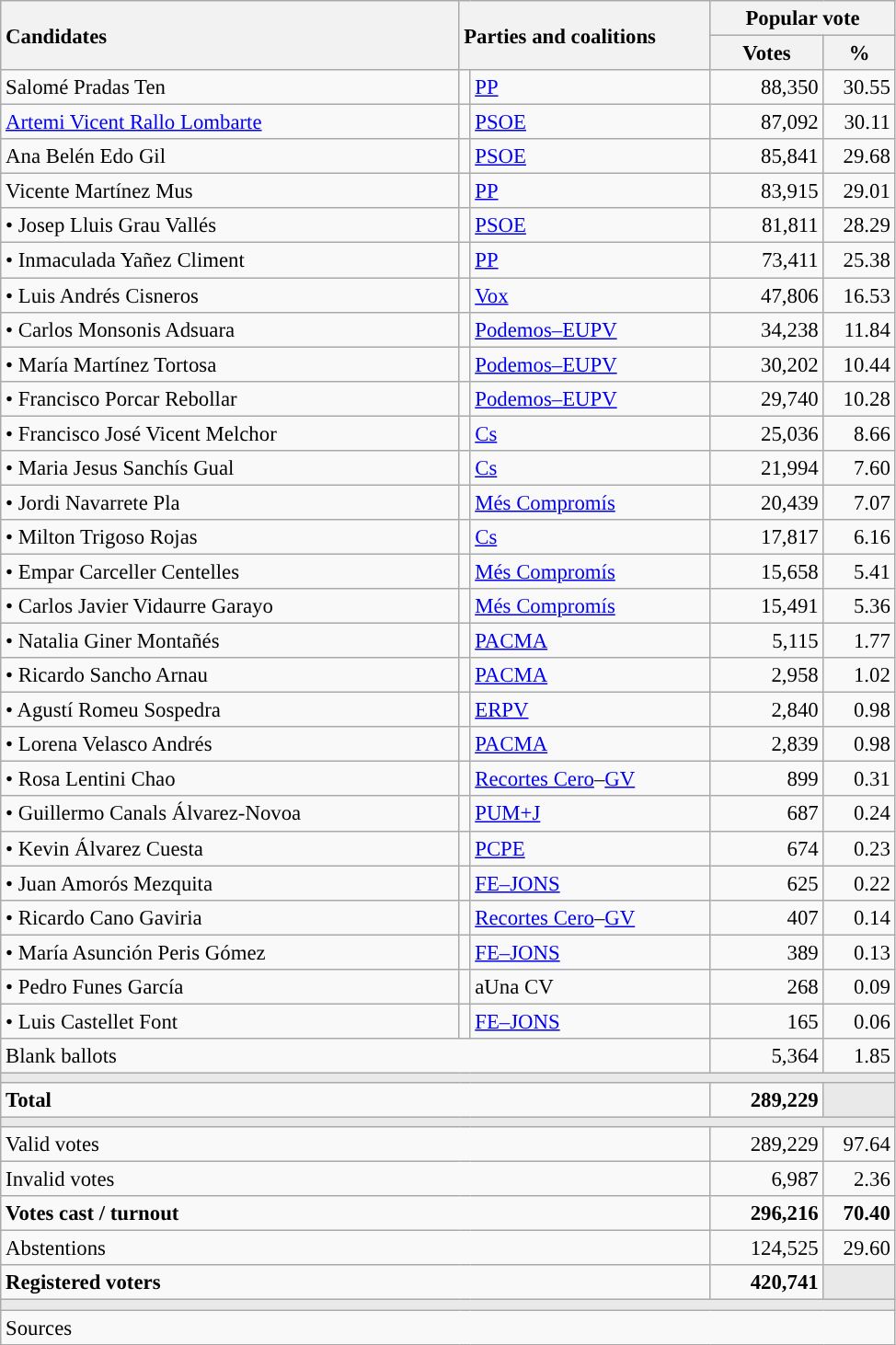<table class="wikitable" style="text-align:right; font-size:95%;">
<tr>
<th style="text-align:left;" rowspan="2" width="325">Candidates</th>
<th style="text-align:left;" rowspan="2" colspan="2" width="175">Parties and coalitions</th>
<th colspan="2">Popular vote</th>
</tr>
<tr>
<th width="75">Votes</th>
<th width="45">%</th>
</tr>
<tr>
<td align="left"> Salomé Pradas Ten</td>
<td width="1" style="color:inherit;background:"></td>
<td align="left"><a href='#'>PP</a></td>
<td>88,350</td>
<td>30.55</td>
</tr>
<tr>
<td align="left"> <a href='#'>Artemi Vicent Rallo Lombarte</a></td>
<td style="color:inherit;background:"></td>
<td align="left"><a href='#'>PSOE</a></td>
<td>87,092</td>
<td>30.11</td>
</tr>
<tr>
<td align="left"> Ana Belén Edo Gil</td>
<td style="color:inherit;background:"></td>
<td align="left"><a href='#'>PSOE</a></td>
<td>85,841</td>
<td>29.68</td>
</tr>
<tr>
<td align="left"> Vicente Martínez Mus</td>
<td style="color:inherit;background:"></td>
<td align="left"><a href='#'>PP</a></td>
<td>83,915</td>
<td>29.01</td>
</tr>
<tr>
<td align="left">• Josep Lluis Grau Vallés</td>
<td style="color:inherit;background:"></td>
<td align="left"><a href='#'>PSOE</a></td>
<td>81,811</td>
<td>28.29</td>
</tr>
<tr>
<td align="left">• Inmaculada Yañez Climent</td>
<td style="color:inherit;background:"></td>
<td align="left"><a href='#'>PP</a></td>
<td>73,411</td>
<td>25.38</td>
</tr>
<tr>
<td align="left">• Luis Andrés Cisneros</td>
<td style="color:inherit;background:"></td>
<td align="left"><a href='#'>Vox</a></td>
<td>47,806</td>
<td>16.53</td>
</tr>
<tr>
<td align="left">• Carlos Monsonis Adsuara</td>
<td style="color:inherit;background:"></td>
<td align="left"><a href='#'>Podemos–EUPV</a></td>
<td>34,238</td>
<td>11.84</td>
</tr>
<tr>
<td align="left">• María Martínez Tortosa</td>
<td style="color:inherit;background:"></td>
<td align="left"><a href='#'>Podemos–EUPV</a></td>
<td>30,202</td>
<td>10.44</td>
</tr>
<tr>
<td align="left">• Francisco Porcar Rebollar</td>
<td style="color:inherit;background:"></td>
<td align="left"><a href='#'>Podemos–EUPV</a></td>
<td>29,740</td>
<td>10.28</td>
</tr>
<tr>
<td align="left">• Francisco José Vicent Melchor</td>
<td style="color:inherit;background:"></td>
<td align="left"><a href='#'>Cs</a></td>
<td>25,036</td>
<td>8.66</td>
</tr>
<tr>
<td align="left">• Maria Jesus Sanchís Gual</td>
<td style="color:inherit;background:"></td>
<td align="left"><a href='#'>Cs</a></td>
<td>21,994</td>
<td>7.60</td>
</tr>
<tr>
<td align="left">• Jordi Navarrete Pla</td>
<td style="color:inherit;background:"></td>
<td align="left"><a href='#'>Més Compromís</a></td>
<td>20,439</td>
<td>7.07</td>
</tr>
<tr>
<td align="left">• Milton Trigoso Rojas</td>
<td style="color:inherit;background:"></td>
<td align="left"><a href='#'>Cs</a></td>
<td>17,817</td>
<td>6.16</td>
</tr>
<tr>
<td align="left">• Empar Carceller Centelles</td>
<td style="color:inherit;background:"></td>
<td align="left"><a href='#'>Més Compromís</a></td>
<td>15,658</td>
<td>5.41</td>
</tr>
<tr>
<td align="left">• Carlos Javier Vidaurre Garayo</td>
<td style="color:inherit;background:"></td>
<td align="left"><a href='#'>Més Compromís</a></td>
<td>15,491</td>
<td>5.36</td>
</tr>
<tr>
<td align="left">• Natalia Giner Montañés</td>
<td style="color:inherit;background:"></td>
<td align="left"><a href='#'>PACMA</a></td>
<td>5,115</td>
<td>1.77</td>
</tr>
<tr>
<td align="left">• Ricardo Sancho Arnau</td>
<td style="color:inherit;background:"></td>
<td align="left"><a href='#'>PACMA</a></td>
<td>2,958</td>
<td>1.02</td>
</tr>
<tr>
<td align="left">• Agustí Romeu Sospedra</td>
<td style="color:inherit;background:"></td>
<td align="left"><a href='#'>ERPV</a></td>
<td>2,840</td>
<td>0.98</td>
</tr>
<tr>
<td align="left">• Lorena Velasco Andrés</td>
<td style="color:inherit;background:"></td>
<td align="left"><a href='#'>PACMA</a></td>
<td>2,839</td>
<td>0.98</td>
</tr>
<tr>
<td align="left">• Rosa Lentini Chao</td>
<td style="color:inherit;background:"></td>
<td align="left"><a href='#'>Recortes Cero</a>–<a href='#'>GV</a></td>
<td>899</td>
<td>0.31</td>
</tr>
<tr>
<td align="left">• Guillermo Canals Álvarez-Novoa</td>
<td style="color:inherit;background:"></td>
<td align="left"><a href='#'>PUM+J</a></td>
<td>687</td>
<td>0.24</td>
</tr>
<tr>
<td align="left">• Kevin Álvarez Cuesta</td>
<td style="color:inherit;background:"></td>
<td align="left"><a href='#'>PCPE</a></td>
<td>674</td>
<td>0.23</td>
</tr>
<tr>
<td align="left">• Juan Amorós Mezquita</td>
<td style="color:inherit;background:"></td>
<td align="left"><a href='#'>FE–JONS</a></td>
<td>625</td>
<td>0.22</td>
</tr>
<tr>
<td align="left">• Ricardo Cano Gaviria</td>
<td style="color:inherit;background:"></td>
<td align="left"><a href='#'>Recortes Cero</a>–<a href='#'>GV</a></td>
<td>407</td>
<td>0.14</td>
</tr>
<tr>
<td align="left">• María Asunción Peris Gómez</td>
<td style="color:inherit;background:"></td>
<td align="left"><a href='#'>FE–JONS</a></td>
<td>389</td>
<td>0.13</td>
</tr>
<tr>
<td align="left">• Pedro Funes García</td>
<td style="color:inherit;background:"></td>
<td align="left">aUna CV</td>
<td>268</td>
<td>0.09</td>
</tr>
<tr>
<td align="left">• Luis Castellet Font</td>
<td style="color:inherit;background:"></td>
<td align="left"><a href='#'>FE–JONS</a></td>
<td>165</td>
<td>0.06</td>
</tr>
<tr>
<td align="left" colspan="3">Blank ballots</td>
<td>5,364</td>
<td>1.85</td>
</tr>
<tr>
<td colspan="5" bgcolor="#E9E9E9"></td>
</tr>
<tr style="font-weight:bold;">
<td align="left" colspan="3">Total</td>
<td>289,229</td>
<td bgcolor="#E9E9E9"></td>
</tr>
<tr>
<td colspan="5" bgcolor="#E9E9E9"></td>
</tr>
<tr>
<td align="left" colspan="3">Valid votes</td>
<td>289,229</td>
<td>97.64</td>
</tr>
<tr>
<td align="left" colspan="3">Invalid votes</td>
<td>6,987</td>
<td>2.36</td>
</tr>
<tr style="font-weight:bold;">
<td align="left" colspan="3">Votes cast / turnout</td>
<td>296,216</td>
<td>70.40</td>
</tr>
<tr>
<td align="left" colspan="3">Abstentions</td>
<td>124,525</td>
<td>29.60</td>
</tr>
<tr style="font-weight:bold;">
<td align="left" colspan="3">Registered voters</td>
<td>420,741</td>
<td bgcolor="#E9E9E9"></td>
</tr>
<tr>
<td colspan="5" bgcolor="#E9E9E9"></td>
</tr>
<tr>
<td align="left" colspan="5">Sources</td>
</tr>
</table>
